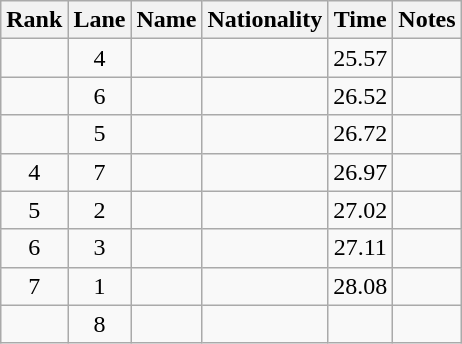<table class="wikitable sortable" style="text-align:center">
<tr>
<th>Rank</th>
<th>Lane</th>
<th>Name</th>
<th>Nationality</th>
<th>Time</th>
<th>Notes</th>
</tr>
<tr>
<td></td>
<td>4</td>
<td align=left></td>
<td align=left></td>
<td>25.57</td>
<td></td>
</tr>
<tr>
<td></td>
<td>6</td>
<td align=left></td>
<td align=left></td>
<td>26.52</td>
<td></td>
</tr>
<tr>
<td></td>
<td>5</td>
<td align=left></td>
<td align=left></td>
<td>26.72</td>
<td></td>
</tr>
<tr>
<td>4</td>
<td>7</td>
<td align=left></td>
<td align=left></td>
<td>26.97</td>
<td></td>
</tr>
<tr>
<td>5</td>
<td>2</td>
<td align=left></td>
<td align=left></td>
<td>27.02</td>
<td></td>
</tr>
<tr>
<td>6</td>
<td>3</td>
<td align=left></td>
<td align=left></td>
<td>27.11</td>
<td></td>
</tr>
<tr>
<td>7</td>
<td>1</td>
<td align=left></td>
<td align=left></td>
<td>28.08</td>
<td></td>
</tr>
<tr>
<td></td>
<td>8</td>
<td align=left></td>
<td align=left></td>
<td></td>
<td><strong></strong></td>
</tr>
</table>
